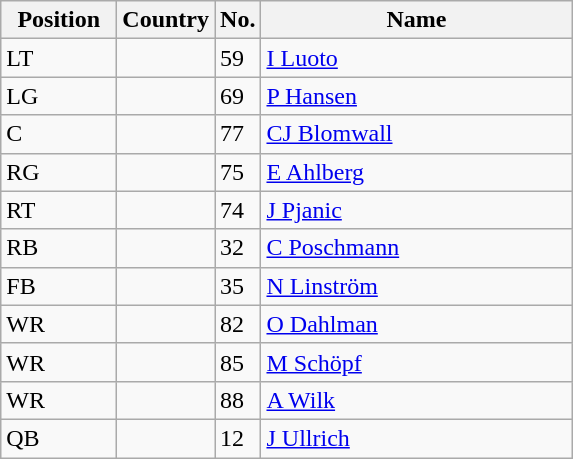<table class="wikitable" style="text-align:left;">
<tr>
<th width=70>Position</th>
<th width=20>Country</th>
<th width=20>No.</th>
<th width=200>Name</th>
</tr>
<tr>
<td style="text-align:left;">LT</td>
<td></td>
<td>59</td>
<td><a href='#'>I Luoto</a></td>
</tr>
<tr>
<td style="text-align:left;">LG</td>
<td></td>
<td>69</td>
<td><a href='#'>P Hansen</a></td>
</tr>
<tr>
<td style="text-align:left;">C</td>
<td></td>
<td>77</td>
<td><a href='#'>CJ Blomwall</a></td>
</tr>
<tr>
<td style="text-align:left;">RG</td>
<td></td>
<td>75</td>
<td><a href='#'>E Ahlberg</a></td>
</tr>
<tr>
<td style="text-align:left;">RT</td>
<td></td>
<td>74</td>
<td><a href='#'>J Pjanic</a></td>
</tr>
<tr>
<td style="text-align:left;">RB</td>
<td></td>
<td>32</td>
<td><a href='#'>C Poschmann</a></td>
</tr>
<tr>
<td style="text-align:left;">FB</td>
<td></td>
<td>35</td>
<td><a href='#'>N Linström</a></td>
</tr>
<tr>
<td style="text-align:left;">WR</td>
<td></td>
<td>82</td>
<td><a href='#'>O Dahlman</a></td>
</tr>
<tr>
<td style="text-align:left;">WR</td>
<td></td>
<td>85</td>
<td><a href='#'>M Schöpf</a></td>
</tr>
<tr>
<td style="text-align:left;">WR</td>
<td></td>
<td>88</td>
<td><a href='#'>A Wilk</a></td>
</tr>
<tr>
<td style="text-align:left;">QB</td>
<td></td>
<td>12</td>
<td><a href='#'>J Ullrich</a></td>
</tr>
</table>
